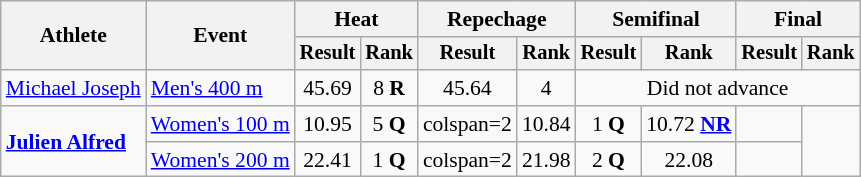<table class="wikitable" style="font-size:90%">
<tr>
<th rowspan="2">Athlete</th>
<th rowspan="2">Event</th>
<th colspan="2">Heat</th>
<th colspan="2">Repechage</th>
<th colspan="2">Semifinal</th>
<th colspan="2">Final</th>
</tr>
<tr style="font-size:95%">
<th>Result</th>
<th>Rank</th>
<th>Result</th>
<th>Rank</th>
<th>Result</th>
<th>Rank</th>
<th>Result</th>
<th>Rank</th>
</tr>
<tr align=center>
<td align=left><a href='#'>Michael Joseph</a></td>
<td align=left><a href='#'>Men's 400 m</a></td>
<td>45.69</td>
<td>8 <strong>R</strong></td>
<td>45.64</td>
<td>4</td>
<td colspan=4>Did not advance</td>
</tr>
<tr align=center>
<td align=left rowspan=2><strong><a href='#'>Julien Alfred</a></strong></td>
<td align=left><a href='#'>Women's 100 m</a></td>
<td>10.95</td>
<td>5 <strong>Q</strong></td>
<td>colspan=2 </td>
<td>10.84</td>
<td>1 <strong>Q</strong></td>
<td>10.72 <strong><a href='#'>NR</a></strong></td>
<td></td>
</tr>
<tr align=center>
<td align=left><a href='#'>Women's 200 m</a></td>
<td>22.41</td>
<td>1 <strong>Q</strong></td>
<td>colspan=2 </td>
<td>21.98</td>
<td>2 <strong>Q</strong></td>
<td>22.08</td>
<td></td>
</tr>
</table>
